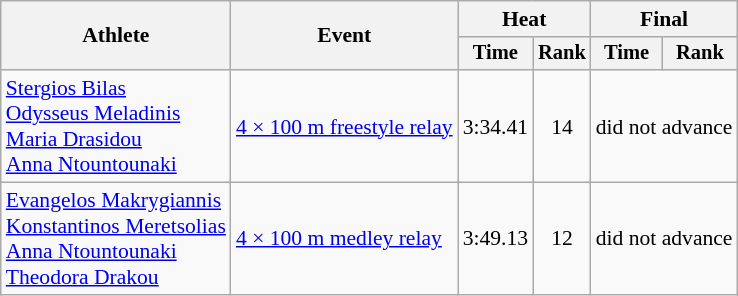<table class=wikitable style="font-size:90%">
<tr>
<th rowspan="2">Athlete</th>
<th rowspan="2">Event</th>
<th colspan="2">Heat</th>
<th colspan="2">Final</th>
</tr>
<tr style="font-size:95%">
<th>Time</th>
<th>Rank</th>
<th>Time</th>
<th>Rank</th>
</tr>
<tr style="text-align:center">
<td style="text-align:left"><a href='#'>Stergios Bilas</a> <br><a href='#'>Odysseus Meladinis</a> <br><a href='#'>Maria Drasidou</a> <br><a href='#'>Anna Ntountounaki</a></td>
<td style="text-align:left"><a href='#'>4 × 100 m freestyle relay</a></td>
<td>3:34.41</td>
<td>14</td>
<td colspan=2>did not advance</td>
</tr>
<tr style="text-align:center">
<td style="text-align:left"><a href='#'>Evangelos Makrygiannis</a> <br><a href='#'>Konstantinos Meretsolias</a> <br><a href='#'>Anna Ntountounaki</a> <br><a href='#'>Theodora Drakou</a></td>
<td style="text-align:left"><a href='#'>4 × 100 m medley relay</a></td>
<td>3:49.13</td>
<td>12</td>
<td colspan=2>did not advance</td>
</tr>
</table>
